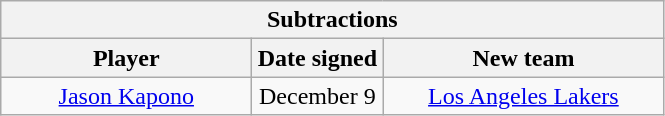<table class="wikitable" style="text-align:center">
<tr>
<th colspan=3>Subtractions</th>
</tr>
<tr>
<th style="width:160px">Player</th>
<th style="width:80px">Date signed</th>
<th style="width:180px">New team</th>
</tr>
<tr>
<td><a href='#'>Jason Kapono</a></td>
<td>December 9</td>
<td><a href='#'>Los Angeles Lakers</a></td>
</tr>
</table>
